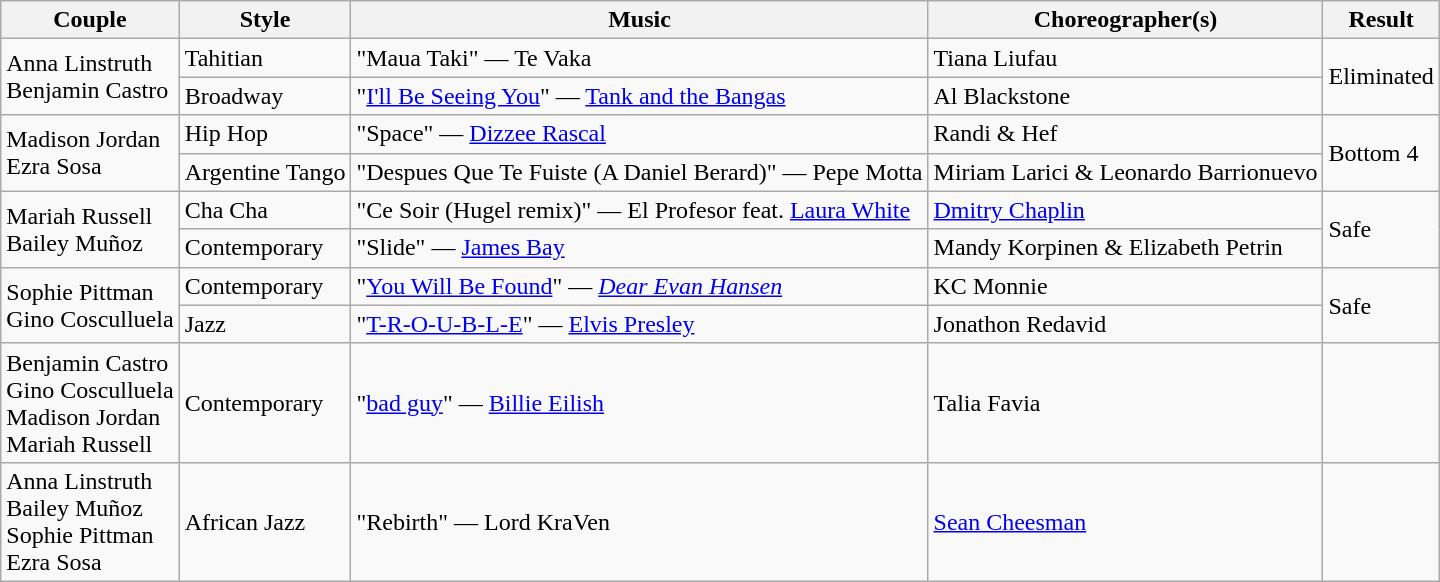<table class="wikitable">
<tr>
<th>Couple</th>
<th>Style</th>
<th>Music</th>
<th>Choreographer(s)</th>
<th>Result</th>
</tr>
<tr>
<td rowspan="2">Anna Linstruth<br>Benjamin Castro</td>
<td>Tahitian</td>
<td>"Maua Taki" — Te Vaka</td>
<td>Tiana Liufau</td>
<td rowspan="2">Eliminated</td>
</tr>
<tr>
<td>Broadway</td>
<td>"<a href='#'>I'll Be Seeing You</a>" — <a href='#'>Tank and the Bangas</a></td>
<td>Al Blackstone</td>
</tr>
<tr>
<td rowspan="2">Madison Jordan<br>Ezra Sosa</td>
<td>Hip Hop</td>
<td>"Space" — <a href='#'>Dizzee Rascal</a></td>
<td>Randi & Hef</td>
<td rowspan="2">Bottom 4</td>
</tr>
<tr>
<td>Argentine Tango</td>
<td>"Despues Que Te Fuiste (A Daniel Berard)" — Pepe Motta</td>
<td>Miriam Larici & Leonardo Barrionuevo</td>
</tr>
<tr>
<td rowspan="2">Mariah Russell<br>Bailey Muñoz</td>
<td>Cha Cha</td>
<td>"Ce Soir (Hugel remix)" — El Profesor feat. <a href='#'>Laura White</a></td>
<td><a href='#'>Dmitry Chaplin</a></td>
<td rowspan="2">Safe</td>
</tr>
<tr>
<td>Contemporary</td>
<td>"Slide" — <a href='#'>James Bay</a></td>
<td>Mandy Korpinen & Elizabeth Petrin</td>
</tr>
<tr>
<td rowspan="2">Sophie Pittman<br>Gino Cosculluela</td>
<td>Contemporary</td>
<td>"<a href='#'>You Will Be Found</a>" — <em><a href='#'>Dear Evan Hansen</a></em></td>
<td>KC Monnie</td>
<td rowspan="2">Safe</td>
</tr>
<tr>
<td>Jazz</td>
<td>"<a href='#'>T-R-O-U-B-L-E</a>" — <a href='#'>Elvis Presley</a></td>
<td>Jonathon Redavid</td>
</tr>
<tr>
<td>Benjamin Castro<br>Gino Cosculluela<br>Madison Jordan<br>Mariah Russell</td>
<td>Contemporary</td>
<td>"<a href='#'>bad guy</a>" — <a href='#'>Billie Eilish</a></td>
<td>Talia Favia</td>
<td></td>
</tr>
<tr>
<td>Anna Linstruth<br>Bailey Muñoz<br>Sophie Pittman<br>Ezra Sosa</td>
<td>African Jazz</td>
<td>"Rebirth" — Lord KraVen</td>
<td><a href='#'>Sean Cheesman</a></td>
<td></td>
</tr>
</table>
